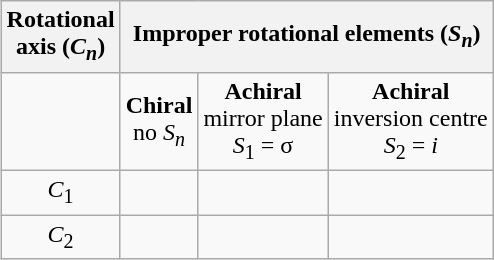<table class="wikitable" style="float: right; margin: 0 0 1em 1em; text-align: center">
<tr>
<th>Rotational<br>axis (<em>C</em><sub><em>n</em></sub>)</th>
<th colspan="3">Improper rotational elements (<em>S</em><sub><em>n</em></sub>)</th>
</tr>
<tr>
<td> </td>
<td><strong>Chiral</strong><br>no <em>S</em><sub><em>n</em></sub></td>
<td><strong>Achiral</strong> <br>mirror plane<br><em>S</em><sub>1</sub> = σ</td>
<td><strong>Achiral</strong> <br>inversion centre<br><em>S</em><sub>2</sub> = <em>i</em></td>
</tr>
<tr>
<td><em>C</em><sub>1</sub></td>
<td></td>
<td></td>
<td></td>
</tr>
<tr>
<td><em>C</em><sub>2</sub></td>
<td></td>
<td></td>
<td></td>
</tr>
</table>
